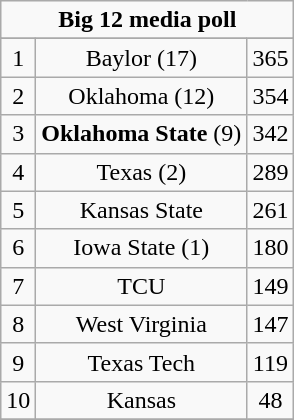<table class="wikitable" style="display: inline-table;">
<tr>
<td align="center" Colspan="3"><strong>Big 12 media poll</strong></td>
</tr>
<tr align="center">
</tr>
<tr align="center">
<td>1</td>
<td>Baylor (17)</td>
<td>365</td>
</tr>
<tr align="center">
<td>2</td>
<td>Oklahoma (12)</td>
<td>354</td>
</tr>
<tr align="center">
<td>3</td>
<td><strong>Oklahoma State</strong> (9)</td>
<td>342</td>
</tr>
<tr align="center">
<td>4</td>
<td>Texas (2)</td>
<td>289</td>
</tr>
<tr align="center">
<td>5</td>
<td>Kansas State</td>
<td>261</td>
</tr>
<tr align="center">
<td>6</td>
<td>Iowa State (1)</td>
<td>180</td>
</tr>
<tr align="center">
<td>7</td>
<td>TCU</td>
<td>149</td>
</tr>
<tr align="center">
<td>8</td>
<td>West Virginia</td>
<td>147</td>
</tr>
<tr align="center">
<td>9</td>
<td>Texas Tech</td>
<td>119</td>
</tr>
<tr align="center">
<td>10</td>
<td>Kansas</td>
<td>48</td>
</tr>
<tr>
</tr>
</table>
